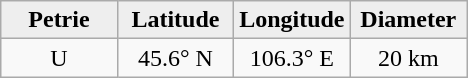<table class="wikitable">
<tr>
<th width="25%" style="background:#eeeeee;">Petrie</th>
<th width="25%" style="background:#eeeeee;">Latitude</th>
<th width="25%" style="background:#eeeeee;">Longitude</th>
<th width="25%" style="background:#eeeeee;">Diameter</th>
</tr>
<tr>
<td align="center">U</td>
<td align="center">45.6° N</td>
<td align="center">106.3° E</td>
<td align="center">20 km</td>
</tr>
</table>
